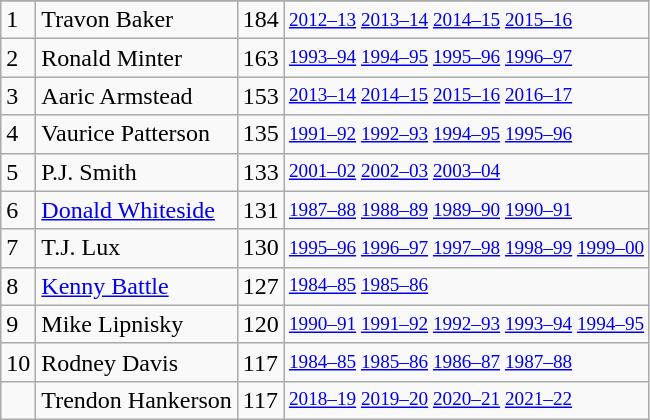<table class="wikitable">
<tr>
</tr>
<tr>
<td>1</td>
<td>Travon Baker</td>
<td>184</td>
<td style="font-size:80%;"><a href='#'>2012–13</a> <a href='#'>2013–14</a> <a href='#'>2014–15</a> <a href='#'>2015–16</a></td>
</tr>
<tr>
<td>2</td>
<td>Ronald Minter</td>
<td>163</td>
<td style="font-size:80%;"><a href='#'>1993–94</a> <a href='#'>1994–95</a> <a href='#'>1995–96</a> <a href='#'>1996–97</a></td>
</tr>
<tr>
<td>3</td>
<td>Aaric Armstead</td>
<td>153</td>
<td style="font-size:80%;"><a href='#'>2013–14</a> <a href='#'>2014–15</a> <a href='#'>2015–16</a> <a href='#'>2016–17</a></td>
</tr>
<tr>
<td>4</td>
<td>Vaurice Patterson</td>
<td>135</td>
<td style="font-size:80%;"><a href='#'>1991–92</a> <a href='#'>1992–93</a> <a href='#'>1994–95</a> <a href='#'>1995–96</a></td>
</tr>
<tr>
<td>5</td>
<td>P.J. Smith</td>
<td>133</td>
<td style="font-size:80%;"><a href='#'>2001–02</a> <a href='#'>2002–03</a> <a href='#'>2003–04</a></td>
</tr>
<tr>
<td>6</td>
<td><a href='#'>Donald Whiteside</a></td>
<td>131</td>
<td style="font-size:80%;"><a href='#'>1987–88</a> <a href='#'>1988–89</a> <a href='#'>1989–90</a> <a href='#'>1990–91</a></td>
</tr>
<tr>
<td>7</td>
<td>T.J. Lux</td>
<td>130</td>
<td style="font-size:80%;"><a href='#'>1995–96</a> <a href='#'>1996–97</a> <a href='#'>1997–98</a> <a href='#'>1998–99</a> <a href='#'>1999–00</a></td>
</tr>
<tr>
<td>8</td>
<td><a href='#'>Kenny Battle</a></td>
<td>127</td>
<td style="font-size:80%;"><a href='#'>1984–85</a> <a href='#'>1985–86</a></td>
</tr>
<tr>
<td>9</td>
<td>Mike Lipnisky</td>
<td>120</td>
<td style="font-size:80%;"><a href='#'>1990–91</a> <a href='#'>1991–92</a> <a href='#'>1992–93</a> <a href='#'>1993–94</a> <a href='#'>1994–95</a></td>
</tr>
<tr>
<td>10</td>
<td>Rodney Davis</td>
<td>117</td>
<td style="font-size:80%;"><a href='#'>1984–85</a> <a href='#'>1985–86</a> <a href='#'>1986–87</a> <a href='#'>1987–88</a></td>
</tr>
<tr>
<td></td>
<td>Trendon Hankerson</td>
<td>117</td>
<td style="font-size:80%;"><a href='#'>2018–19</a> <a href='#'>2019–20</a> <a href='#'>2020–21</a> <a href='#'>2021–22</a></td>
</tr>
</table>
